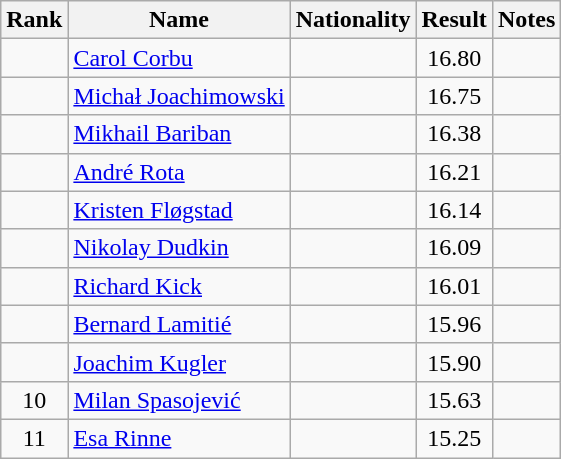<table class="wikitable sortable" style="text-align:center">
<tr>
<th>Rank</th>
<th>Name</th>
<th>Nationality</th>
<th>Result</th>
<th>Notes</th>
</tr>
<tr>
<td></td>
<td align="left"><a href='#'>Carol Corbu</a></td>
<td align=left></td>
<td>16.80</td>
<td></td>
</tr>
<tr>
<td></td>
<td align="left"><a href='#'>Michał Joachimowski</a></td>
<td align=left></td>
<td>16.75</td>
<td></td>
</tr>
<tr>
<td></td>
<td align="left"><a href='#'>Mikhail Bariban</a></td>
<td align=left></td>
<td>16.38</td>
<td></td>
</tr>
<tr>
<td></td>
<td align="left"><a href='#'>André Rota</a></td>
<td align=left></td>
<td>16.21</td>
<td></td>
</tr>
<tr>
<td></td>
<td align="left"><a href='#'>Kristen Fløgstad</a></td>
<td align=left></td>
<td>16.14</td>
<td></td>
</tr>
<tr>
<td></td>
<td align="left"><a href='#'>Nikolay Dudkin</a></td>
<td align=left></td>
<td>16.09</td>
<td></td>
</tr>
<tr>
<td></td>
<td align="left"><a href='#'>Richard Kick</a></td>
<td align=left></td>
<td>16.01</td>
<td></td>
</tr>
<tr>
<td></td>
<td align="left"><a href='#'>Bernard Lamitié</a></td>
<td align=left></td>
<td>15.96</td>
<td></td>
</tr>
<tr>
<td></td>
<td align="left"><a href='#'>Joachim Kugler</a></td>
<td align=left></td>
<td>15.90</td>
<td></td>
</tr>
<tr>
<td>10</td>
<td align="left"><a href='#'>Milan Spasojević</a></td>
<td align=left></td>
<td>15.63</td>
<td></td>
</tr>
<tr>
<td>11</td>
<td align="left"><a href='#'>Esa Rinne</a></td>
<td align=left></td>
<td>15.25</td>
<td></td>
</tr>
</table>
